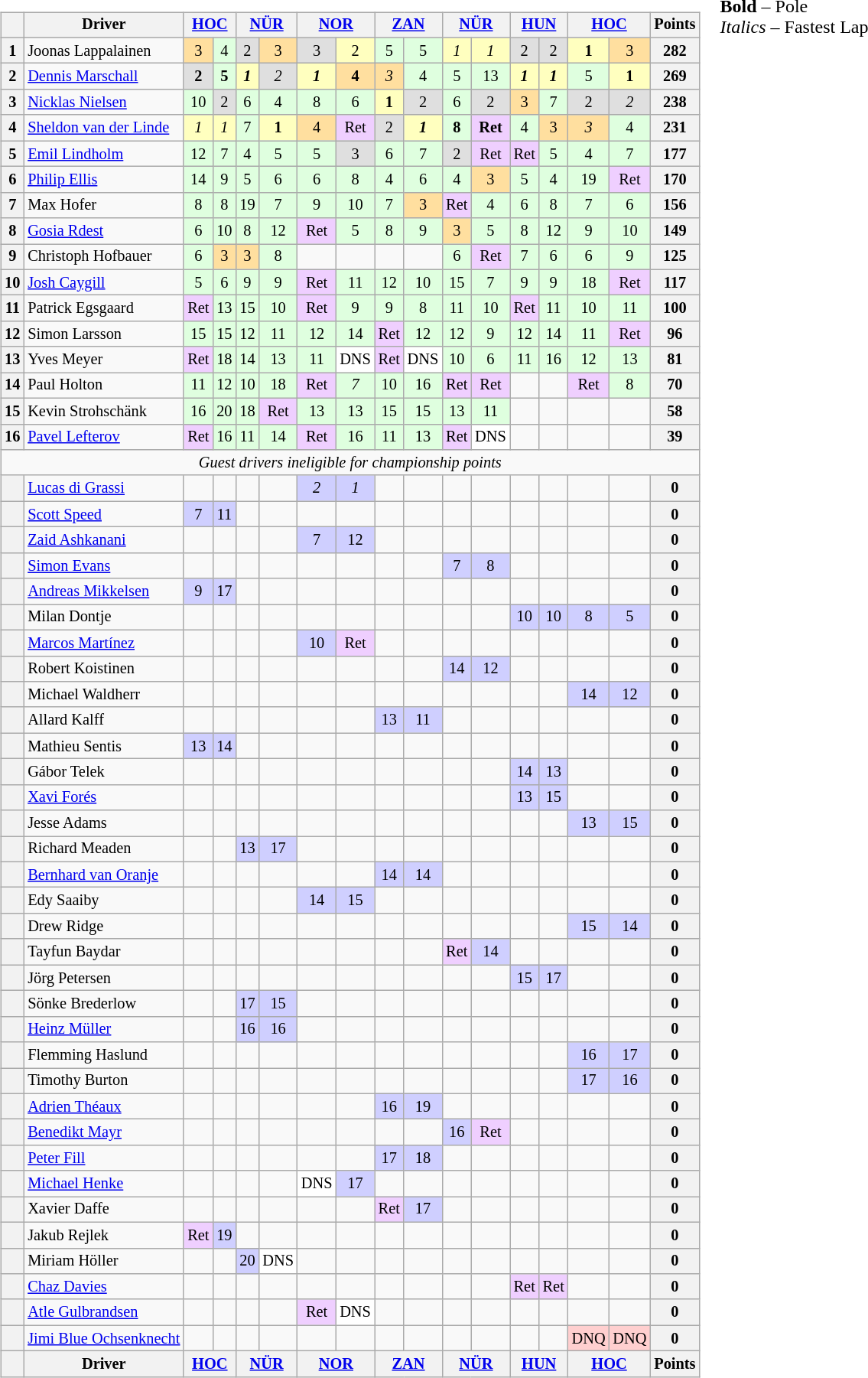<table>
<tr>
<td><br><table class="wikitable" style="font-size:85%; text-align:center">
<tr style="background:#f9f9f9" valign="top">
<th valign=middle></th>
<th valign=middle>Driver</th>
<th colspan=2><a href='#'>HOC</a><br></th>
<th colspan=2><a href='#'>NÜR</a><br></th>
<th colspan=2><a href='#'>NOR</a><br></th>
<th colspan=2><a href='#'>ZAN</a><br></th>
<th colspan=2><a href='#'>NÜR</a><br></th>
<th colspan=2><a href='#'>HUN</a><br></th>
<th colspan=2><a href='#'>HOC</a><br></th>
<th valign=middle>Points</th>
</tr>
<tr>
<th>1</th>
<td align=left> Joonas Lappalainen</td>
<td style="background:#ffdf9f;">3</td>
<td style="background:#dfffdf;">4</td>
<td style="background:#dfdfdf;">2</td>
<td style="background:#ffdf9f;">3</td>
<td style="background:#dfdfdf;">3</td>
<td style="background:#ffffbf;">2</td>
<td style="background:#dfffdf;">5</td>
<td style="background:#dfffdf;">5</td>
<td style="background:#ffffbf;"><em>1</em></td>
<td style="background:#ffffbf;"><em>1</em></td>
<td style="background:#dfdfdf;">2</td>
<td style="background:#dfdfdf;">2</td>
<td style="background:#ffffbf;"><strong>1</strong></td>
<td style="background:#ffdf9f;">3</td>
<th>282</th>
</tr>
<tr>
<th>2</th>
<td align=left> <a href='#'>Dennis Marschall</a></td>
<td style="background:#dfdfdf;"><strong>2</strong></td>
<td style="background:#dfffdf;"><strong>5</strong></td>
<td style="background:#ffffbf;"><strong><em>1</em></strong></td>
<td style="background:#dfdfdf;"><em>2</em></td>
<td style="background:#ffffbf;"><strong><em>1</em></strong></td>
<td style="background:#ffdf9f;"><strong>4</strong></td>
<td style="background:#ffdf9f;"><em>3</em></td>
<td style="background:#dfffdf;">4</td>
<td style="background:#dfffdf;">5</td>
<td style="background:#dfffdf;">13</td>
<td style="background:#ffffbf;"><strong><em>1</em></strong></td>
<td style="background:#ffffbf;"><strong><em>1</em></strong></td>
<td style="background:#dfffdf;">5</td>
<td style="background:#ffffbf;"><strong>1</strong></td>
<th>269</th>
</tr>
<tr>
<th>3</th>
<td align=left> <a href='#'>Nicklas Nielsen</a></td>
<td style="background:#dfffdf;">10</td>
<td style="background:#dfdfdf;">2</td>
<td style="background:#dfffdf;">6</td>
<td style="background:#dfffdf;">4</td>
<td style="background:#dfffdf;">8</td>
<td style="background:#dfffdf;">6</td>
<td style="background:#ffffbf;"><strong>1</strong></td>
<td style="background:#dfdfdf;">2</td>
<td style="background:#dfffdf;">6</td>
<td style="background:#dfdfdf;">2</td>
<td style="background:#ffdf9f;">3</td>
<td style="background:#dfffdf;">7</td>
<td style="background:#dfdfdf;">2</td>
<td style="background:#dfdfdf;"><em>2</em></td>
<th>238</th>
</tr>
<tr>
<th>4</th>
<td align=left> <a href='#'>Sheldon van der Linde</a></td>
<td style="background:#ffffbf;"><em>1</em></td>
<td style="background:#ffffbf;"><em>1</em></td>
<td style="background:#dfffdf;">7</td>
<td style="background:#ffffbf;"><strong>1</strong></td>
<td style="background:#ffdf9f;">4</td>
<td style="background:#efcfff;">Ret</td>
<td style="background:#dfdfdf;">2</td>
<td style="background:#ffffbf;"><strong><em>1</em></strong></td>
<td style="background:#dfffdf;"><strong>8</strong></td>
<td style="background:#efcfff;"><strong>Ret</strong></td>
<td style="background:#dfffdf;">4</td>
<td style="background:#ffdf9f;">3</td>
<td style="background:#ffdf9f;"><em>3</em></td>
<td style="background:#dfffdf;">4</td>
<th>231</th>
</tr>
<tr>
<th>5</th>
<td align=left> <a href='#'>Emil Lindholm</a></td>
<td style="background:#dfffdf;">12</td>
<td style="background:#dfffdf;">7</td>
<td style="background:#dfffdf;">4</td>
<td style="background:#dfffdf;">5</td>
<td style="background:#dfffdf;">5</td>
<td style="background:#dfdfdf;">3</td>
<td style="background:#dfffdf;">6</td>
<td style="background:#dfffdf;">7</td>
<td style="background:#dfdfdf;">2</td>
<td style="background:#efcfff;">Ret</td>
<td style="background:#efcfff;">Ret</td>
<td style="background:#dfffdf;">5</td>
<td style="background:#dfffdf;">4</td>
<td style="background:#dfffdf;">7</td>
<th>177</th>
</tr>
<tr>
<th>6</th>
<td align=left> <a href='#'>Philip Ellis</a></td>
<td style="background:#dfffdf;">14</td>
<td style="background:#dfffdf;">9</td>
<td style="background:#dfffdf;">5</td>
<td style="background:#dfffdf;">6</td>
<td style="background:#dfffdf;">6</td>
<td style="background:#dfffdf;">8</td>
<td style="background:#dfffdf;">4</td>
<td style="background:#dfffdf;">6</td>
<td style="background:#dfffdf;">4</td>
<td style="background:#ffdf9f;">3</td>
<td style="background:#dfffdf;">5</td>
<td style="background:#dfffdf;">4</td>
<td style="background:#dfffdf;">19</td>
<td style="background:#efcfff;">Ret</td>
<th>170</th>
</tr>
<tr>
<th>7</th>
<td align=left> Max Hofer</td>
<td style="background:#dfffdf;">8</td>
<td style="background:#dfffdf;">8</td>
<td style="background:#dfffdf;">19</td>
<td style="background:#dfffdf;">7</td>
<td style="background:#dfffdf;">9</td>
<td style="background:#dfffdf;">10</td>
<td style="background:#dfffdf;">7</td>
<td style="background:#ffdf9f;">3</td>
<td style="background:#efcfff;">Ret</td>
<td style="background:#dfffdf;">4</td>
<td style="background:#dfffdf;">6</td>
<td style="background:#dfffdf;">8</td>
<td style="background:#dfffdf;">7</td>
<td style="background:#dfffdf;">6</td>
<th>156</th>
</tr>
<tr>
<th>8</th>
<td align=left> <a href='#'>Gosia Rdest</a></td>
<td style="background:#dfffdf;">6</td>
<td style="background:#dfffdf;">10</td>
<td style="background:#dfffdf;">8</td>
<td style="background:#dfffdf;">12</td>
<td style="background:#efcfff;">Ret</td>
<td style="background:#dfffdf;">5</td>
<td style="background:#dfffdf;">8</td>
<td style="background:#dfffdf;">9</td>
<td style="background:#ffdf9f;">3</td>
<td style="background:#dfffdf;">5</td>
<td style="background:#dfffdf;">8</td>
<td style="background:#dfffdf;">12</td>
<td style="background:#dfffdf;">9</td>
<td style="background:#dfffdf;">10</td>
<th>149</th>
</tr>
<tr>
<th>9</th>
<td align=left> Christoph Hofbauer</td>
<td style="background:#dfffdf;">6</td>
<td style="background:#ffdf9f;">3</td>
<td style="background:#ffdf9f;">3</td>
<td style="background:#dfffdf;">8</td>
<td></td>
<td></td>
<td></td>
<td></td>
<td style="background:#dfffdf;">6</td>
<td style="background:#efcfff;">Ret</td>
<td style="background:#dfffdf;">7</td>
<td style="background:#dfffdf;">6</td>
<td style="background:#dfffdf;">6</td>
<td style="background:#dfffdf;">9</td>
<th>125</th>
</tr>
<tr>
<th>10</th>
<td align=left> <a href='#'>Josh Caygill</a></td>
<td style="background:#dfffdf;">5</td>
<td style="background:#dfffdf;">6</td>
<td style="background:#dfffdf;">9</td>
<td style="background:#dfffdf;">9</td>
<td style="background:#efcfff;">Ret</td>
<td style="background:#dfffdf;">11</td>
<td style="background:#dfffdf;">12</td>
<td style="background:#dfffdf;">10</td>
<td style="background:#dfffdf;">15</td>
<td style="background:#dfffdf;">7</td>
<td style="background:#dfffdf;">9</td>
<td style="background:#dfffdf;">9</td>
<td style="background:#dfffdf;">18</td>
<td style="background:#efcfff;">Ret</td>
<th>117</th>
</tr>
<tr>
<th>11</th>
<td align=left> Patrick Egsgaard</td>
<td style="background:#efcfff;">Ret</td>
<td style="background:#dfffdf;">13</td>
<td style="background:#dfffdf;">15</td>
<td style="background:#dfffdf;">10</td>
<td style="background:#efcfff;">Ret</td>
<td style="background:#dfffdf;">9</td>
<td style="background:#dfffdf;">9</td>
<td style="background:#dfffdf;">8</td>
<td style="background:#dfffdf;">11</td>
<td style="background:#dfffdf;">10</td>
<td style="background:#efcfff;">Ret</td>
<td style="background:#dfffdf;">11</td>
<td style="background:#dfffdf;">10</td>
<td style="background:#dfffdf;">11</td>
<th>100</th>
</tr>
<tr>
<th>12</th>
<td align=left> Simon Larsson</td>
<td style="background:#dfffdf;">15</td>
<td style="background:#dfffdf;">15</td>
<td style="background:#dfffdf;">12</td>
<td style="background:#dfffdf;">11</td>
<td style="background:#dfffdf;">12</td>
<td style="background:#dfffdf;">14</td>
<td style="background:#efcfff;">Ret</td>
<td style="background:#dfffdf;">12</td>
<td style="background:#dfffdf;">12</td>
<td style="background:#dfffdf;">9</td>
<td style="background:#dfffdf;">12</td>
<td style="background:#dfffdf;">14</td>
<td style="background:#dfffdf;">11</td>
<td style="background:#efcfff;">Ret</td>
<th>96</th>
</tr>
<tr>
<th>13</th>
<td align=left> Yves Meyer</td>
<td style="background:#efcfff;">Ret</td>
<td style="background:#dfffdf;">18</td>
<td style="background:#dfffdf;">14</td>
<td style="background:#dfffdf;">13</td>
<td style="background:#dfffdf;">11</td>
<td style="background:#ffffff;">DNS</td>
<td style="background:#efcfff;">Ret</td>
<td style="background:#ffffff;">DNS</td>
<td style="background:#dfffdf;">10</td>
<td style="background:#dfffdf;">6</td>
<td style="background:#dfffdf;">11</td>
<td style="background:#dfffdf;">16</td>
<td style="background:#dfffdf;">12</td>
<td style="background:#dfffdf;">13</td>
<th>81</th>
</tr>
<tr>
<th>14</th>
<td align=left> Paul Holton</td>
<td style="background:#dfffdf;">11</td>
<td style="background:#dfffdf;">12</td>
<td style="background:#dfffdf;">10</td>
<td style="background:#dfffdf;">18</td>
<td style="background:#efcfff;">Ret</td>
<td style="background:#dfffdf;"><em>7</em></td>
<td style="background:#dfffdf;">10</td>
<td style="background:#dfffdf;">16</td>
<td style="background:#efcfff;">Ret</td>
<td style="background:#efcfff;">Ret</td>
<td></td>
<td></td>
<td style="background:#efcfff;">Ret</td>
<td style="background:#dfffdf;">8</td>
<th>70</th>
</tr>
<tr>
<th>15</th>
<td align=left> Kevin Strohschänk</td>
<td style="background:#dfffdf;">16</td>
<td style="background:#dfffdf;">20</td>
<td style="background:#dfffdf;">18</td>
<td style="background:#efcfff;">Ret</td>
<td style="background:#dfffdf;">13</td>
<td style="background:#dfffdf;">13</td>
<td style="background:#dfffdf;">15</td>
<td style="background:#dfffdf;">15</td>
<td style="background:#dfffdf;">13</td>
<td style="background:#dfffdf;">11</td>
<td></td>
<td></td>
<td></td>
<td></td>
<th>58</th>
</tr>
<tr>
<th>16</th>
<td align=left> <a href='#'>Pavel Lefterov</a></td>
<td style="background:#efcfff;">Ret</td>
<td style="background:#dfffdf;">16</td>
<td style="background:#dfffdf;">11</td>
<td style="background:#dfffdf;">14</td>
<td style="background:#efcfff;">Ret</td>
<td style="background:#dfffdf;">16</td>
<td style="background:#dfffdf;">11</td>
<td style="background:#dfffdf;">13</td>
<td style="background:#efcfff;">Ret</td>
<td style="background:#ffffff;">DNS</td>
<td></td>
<td></td>
<td></td>
<td></td>
<th>39</th>
</tr>
<tr>
<td colspan=17 align=center><em>Guest drivers ineligible for championship points</em></td>
</tr>
<tr>
<th></th>
<td align=left> <a href='#'>Lucas di Grassi</a></td>
<td></td>
<td></td>
<td></td>
<td></td>
<td style="background:#cfcfff;"><em>2</em></td>
<td style="background:#cfcfff;"><em>1</em></td>
<td></td>
<td></td>
<td></td>
<td></td>
<td></td>
<td></td>
<td></td>
<td></td>
<th>0</th>
</tr>
<tr>
<th></th>
<td align=left> <a href='#'>Scott Speed</a></td>
<td style="background:#cfcfff;">7</td>
<td style="background:#cfcfff;">11</td>
<td></td>
<td></td>
<td></td>
<td></td>
<td></td>
<td></td>
<td></td>
<td></td>
<td></td>
<td></td>
<td></td>
<td></td>
<th>0</th>
</tr>
<tr>
<th></th>
<td align=left> <a href='#'>Zaid Ashkanani</a></td>
<td></td>
<td></td>
<td></td>
<td></td>
<td style="background:#cfcfff;">7</td>
<td style="background:#cfcfff;">12</td>
<td></td>
<td></td>
<td></td>
<td></td>
<td></td>
<td></td>
<td></td>
<td></td>
<th>0</th>
</tr>
<tr>
<th></th>
<td align=left> <a href='#'>Simon Evans</a></td>
<td></td>
<td></td>
<td></td>
<td></td>
<td></td>
<td></td>
<td></td>
<td></td>
<td style="background:#cfcfff;">7</td>
<td style="background:#cfcfff;">8</td>
<td></td>
<td></td>
<td></td>
<td></td>
<th>0</th>
</tr>
<tr>
<th></th>
<td align=left> <a href='#'>Andreas Mikkelsen</a></td>
<td style="background:#cfcfff;">9</td>
<td style="background:#cfcfff;">17</td>
<td></td>
<td></td>
<td></td>
<td></td>
<td></td>
<td></td>
<td></td>
<td></td>
<td></td>
<td></td>
<td></td>
<td></td>
<th>0</th>
</tr>
<tr>
<th></th>
<td align=left> Milan Dontje</td>
<td></td>
<td></td>
<td></td>
<td></td>
<td></td>
<td></td>
<td></td>
<td></td>
<td></td>
<td></td>
<td style="background:#cfcfff;">10</td>
<td style="background:#cfcfff;">10</td>
<td style="background:#cfcfff;">8</td>
<td style="background:#cfcfff;">5</td>
<th>0</th>
</tr>
<tr>
<th></th>
<td align=left> <a href='#'>Marcos Martínez</a></td>
<td></td>
<td></td>
<td></td>
<td></td>
<td style="background:#cfcfff;">10</td>
<td style="background:#efcfff;">Ret</td>
<td></td>
<td></td>
<td></td>
<td></td>
<td></td>
<td></td>
<td></td>
<td></td>
<th>0</th>
</tr>
<tr>
<th></th>
<td align=left> Robert Koistinen</td>
<td></td>
<td></td>
<td></td>
<td></td>
<td></td>
<td></td>
<td></td>
<td></td>
<td style="background:#cfcfff;">14</td>
<td style="background:#cfcfff;">12</td>
<td></td>
<td></td>
<td></td>
<td></td>
<th>0</th>
</tr>
<tr>
<th></th>
<td align=left> Michael Waldherr</td>
<td></td>
<td></td>
<td></td>
<td></td>
<td></td>
<td></td>
<td></td>
<td></td>
<td></td>
<td></td>
<td></td>
<td></td>
<td style="background:#cfcfff;">14</td>
<td style="background:#cfcfff;">12</td>
<th>0</th>
</tr>
<tr>
<th></th>
<td align=left> Allard Kalff</td>
<td></td>
<td></td>
<td></td>
<td></td>
<td></td>
<td></td>
<td style="background:#cfcfff;">13</td>
<td style="background:#cfcfff;">11</td>
<td></td>
<td></td>
<td></td>
<td></td>
<td></td>
<td></td>
<th>0</th>
</tr>
<tr>
<th></th>
<td align=left> Mathieu Sentis</td>
<td style="background:#cfcfff;">13</td>
<td style="background:#cfcfff;">14</td>
<td></td>
<td></td>
<td></td>
<td></td>
<td></td>
<td></td>
<td></td>
<td></td>
<td></td>
<td></td>
<td></td>
<td></td>
<th>0</th>
</tr>
<tr>
<th></th>
<td align=left> Gábor Telek</td>
<td></td>
<td></td>
<td></td>
<td></td>
<td></td>
<td></td>
<td></td>
<td></td>
<td></td>
<td></td>
<td style="background:#cfcfff;">14</td>
<td style="background:#cfcfff;">13</td>
<td></td>
<td></td>
<th>0</th>
</tr>
<tr>
<th></th>
<td align=left> <a href='#'>Xavi Forés</a></td>
<td></td>
<td></td>
<td></td>
<td></td>
<td></td>
<td></td>
<td></td>
<td></td>
<td></td>
<td></td>
<td style="background:#cfcfff;">13</td>
<td style="background:#cfcfff;">15</td>
<td></td>
<td></td>
<th>0</th>
</tr>
<tr>
<th></th>
<td align=left> Jesse Adams</td>
<td></td>
<td></td>
<td></td>
<td></td>
<td></td>
<td></td>
<td></td>
<td></td>
<td></td>
<td></td>
<td></td>
<td></td>
<td style="background:#cfcfff;">13</td>
<td style="background:#cfcfff;">15</td>
<th>0</th>
</tr>
<tr>
<th></th>
<td align=left> Richard Meaden</td>
<td></td>
<td></td>
<td style="background:#cfcfff;">13</td>
<td style="background:#cfcfff;">17</td>
<td></td>
<td></td>
<td></td>
<td></td>
<td></td>
<td></td>
<td></td>
<td></td>
<td></td>
<td></td>
<th>0</th>
</tr>
<tr>
<th></th>
<td align=left> <a href='#'>Bernhard van Oranje</a></td>
<td></td>
<td></td>
<td></td>
<td></td>
<td></td>
<td></td>
<td style="background:#cfcfff;">14</td>
<td style="background:#cfcfff;">14</td>
<td></td>
<td></td>
<td></td>
<td></td>
<td></td>
<td></td>
<th>0</th>
</tr>
<tr>
<th></th>
<td align=left> Edy Saaiby</td>
<td></td>
<td></td>
<td></td>
<td></td>
<td style="background:#cfcfff;">14</td>
<td style="background:#cfcfff;">15</td>
<td></td>
<td></td>
<td></td>
<td></td>
<td></td>
<td></td>
<td></td>
<td></td>
<th>0</th>
</tr>
<tr>
<th></th>
<td align=left> Drew Ridge</td>
<td></td>
<td></td>
<td></td>
<td></td>
<td></td>
<td></td>
<td></td>
<td></td>
<td></td>
<td></td>
<td></td>
<td></td>
<td style="background:#cfcfff;">15</td>
<td style="background:#cfcfff;">14</td>
<th>0</th>
</tr>
<tr>
<th></th>
<td align=left> Tayfun Baydar</td>
<td></td>
<td></td>
<td></td>
<td></td>
<td></td>
<td></td>
<td></td>
<td></td>
<td style="background:#efcfff;">Ret</td>
<td style="background:#cfcfff;">14</td>
<td></td>
<td></td>
<td></td>
<td></td>
<th>0</th>
</tr>
<tr>
<th></th>
<td align=left> Jörg Petersen</td>
<td></td>
<td></td>
<td></td>
<td></td>
<td></td>
<td></td>
<td></td>
<td></td>
<td></td>
<td></td>
<td style="background:#cfcfff;">15</td>
<td style="background:#cfcfff;">17</td>
<td></td>
<td></td>
<th>0</th>
</tr>
<tr>
<th></th>
<td align=left> Sönke Brederlow</td>
<td></td>
<td></td>
<td style="background:#cfcfff;">17</td>
<td style="background:#cfcfff;">15</td>
<td></td>
<td></td>
<td></td>
<td></td>
<td></td>
<td></td>
<td></td>
<td></td>
<td></td>
<td></td>
<th>0</th>
</tr>
<tr>
<th></th>
<td align=left> <a href='#'>Heinz Müller</a></td>
<td></td>
<td></td>
<td style="background:#cfcfff;">16</td>
<td style="background:#cfcfff;">16</td>
<td></td>
<td></td>
<td></td>
<td></td>
<td></td>
<td></td>
<td></td>
<td></td>
<td></td>
<td></td>
<th>0</th>
</tr>
<tr>
<th></th>
<td align=left> Flemming Haslund</td>
<td></td>
<td></td>
<td></td>
<td></td>
<td></td>
<td></td>
<td></td>
<td></td>
<td></td>
<td></td>
<td></td>
<td></td>
<td style="background:#cfcfff;">16</td>
<td style="background:#cfcfff;">17</td>
<th>0</th>
</tr>
<tr>
<th></th>
<td align=left> Timothy Burton</td>
<td></td>
<td></td>
<td></td>
<td></td>
<td></td>
<td></td>
<td></td>
<td></td>
<td></td>
<td></td>
<td></td>
<td></td>
<td style="background:#cfcfff;">17</td>
<td style="background:#cfcfff;">16</td>
<th>0</th>
</tr>
<tr>
<th></th>
<td align=left> <a href='#'>Adrien Théaux</a></td>
<td></td>
<td></td>
<td></td>
<td></td>
<td></td>
<td></td>
<td style="background:#cfcfff;">16</td>
<td style="background:#cfcfff;">19</td>
<td></td>
<td></td>
<td></td>
<td></td>
<td></td>
<td></td>
<th>0</th>
</tr>
<tr>
<th></th>
<td align=left> <a href='#'>Benedikt Mayr</a></td>
<td></td>
<td></td>
<td></td>
<td></td>
<td></td>
<td></td>
<td></td>
<td></td>
<td style="background:#cfcfff;">16</td>
<td style="background:#efcfff;">Ret</td>
<td></td>
<td></td>
<td></td>
<td></td>
<th>0</th>
</tr>
<tr>
<th></th>
<td align=left> <a href='#'>Peter Fill</a></td>
<td></td>
<td></td>
<td></td>
<td></td>
<td></td>
<td></td>
<td style="background:#cfcfff;">17</td>
<td style="background:#cfcfff;">18</td>
<td></td>
<td></td>
<td></td>
<td></td>
<td></td>
<td></td>
<th>0</th>
</tr>
<tr>
<th></th>
<td align=left> <a href='#'>Michael Henke</a></td>
<td></td>
<td></td>
<td></td>
<td></td>
<td style="background:#ffffff;">DNS</td>
<td style="background:#cfcfff;">17</td>
<td></td>
<td></td>
<td></td>
<td></td>
<td></td>
<td></td>
<td></td>
<td></td>
<th>0</th>
</tr>
<tr>
<th></th>
<td align=left> Xavier Daffe</td>
<td></td>
<td></td>
<td></td>
<td></td>
<td></td>
<td></td>
<td style="background:#efcfff;">Ret</td>
<td style="background:#cfcfff;">17</td>
<td></td>
<td></td>
<td></td>
<td></td>
<td></td>
<td></td>
<th>0</th>
</tr>
<tr>
<th></th>
<td align=left> Jakub Rejlek</td>
<td style="background:#efcfff;">Ret</td>
<td style="background:#cfcfff;">19</td>
<td></td>
<td></td>
<td></td>
<td></td>
<td></td>
<td></td>
<td></td>
<td></td>
<td></td>
<td></td>
<td></td>
<td></td>
<th>0</th>
</tr>
<tr>
<th></th>
<td align=left> Miriam Höller</td>
<td></td>
<td></td>
<td style="background:#cfcfff;">20</td>
<td style="background:#ffffff;">DNS</td>
<td></td>
<td></td>
<td></td>
<td></td>
<td></td>
<td></td>
<td></td>
<td></td>
<td></td>
<td></td>
<th>0</th>
</tr>
<tr>
<th></th>
<td align=left> <a href='#'>Chaz Davies</a></td>
<td></td>
<td></td>
<td></td>
<td></td>
<td></td>
<td></td>
<td></td>
<td></td>
<td></td>
<td></td>
<td style="background:#efcfff;">Ret</td>
<td style="background:#efcfff;">Ret</td>
<td></td>
<td></td>
<th>0</th>
</tr>
<tr>
<th></th>
<td align=left> <a href='#'>Atle Gulbrandsen</a></td>
<td></td>
<td></td>
<td></td>
<td></td>
<td style="background:#efcfff;">Ret</td>
<td style="background:#ffffff;">DNS</td>
<td></td>
<td></td>
<td></td>
<td></td>
<td></td>
<td></td>
<td></td>
<td></td>
<th>0</th>
</tr>
<tr>
<th></th>
<td align=left> <a href='#'>Jimi Blue Ochsenknecht</a></td>
<td></td>
<td></td>
<td></td>
<td></td>
<td></td>
<td></td>
<td></td>
<td></td>
<td></td>
<td></td>
<td></td>
<td></td>
<td style="background:#ffcfcf;">DNQ</td>
<td style="background:#ffcfcf;">DNQ</td>
<th>0</th>
</tr>
<tr style="background:#f9f9f9" valign="top">
<th valign=middle></th>
<th valign=middle>Driver</th>
<th colspan=2><a href='#'>HOC</a><br></th>
<th colspan=2><a href='#'>NÜR</a><br></th>
<th colspan=2><a href='#'>NOR</a><br></th>
<th colspan=2><a href='#'>ZAN</a><br></th>
<th colspan=2><a href='#'>NÜR</a><br></th>
<th colspan=2><a href='#'>HUN</a><br></th>
<th colspan=2><a href='#'>HOC</a><br></th>
<th valign=middle>Points</th>
</tr>
</table>
</td>
<td valign="top"><br>
<span><strong>Bold</strong> – Pole<br>
<em>Italics</em> – Fastest Lap</span></td>
</tr>
</table>
